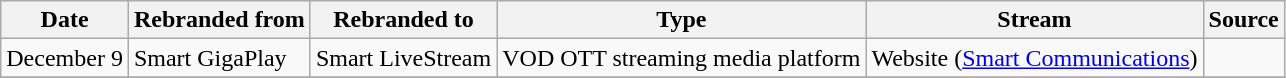<table class="wikitable">
<tr>
<th>Date</th>
<th>Rebranded from</th>
<th>Rebranded to</th>
<th>Type</th>
<th>Stream</th>
<th>Source</th>
</tr>
<tr>
<td>December 9</td>
<td>Smart GigaPlay</td>
<td>Smart LiveStream</td>
<td>VOD OTT streaming media platform</td>
<td>Website (<a href='#'>Smart Communications</a>)</td>
<td></td>
</tr>
<tr>
</tr>
</table>
